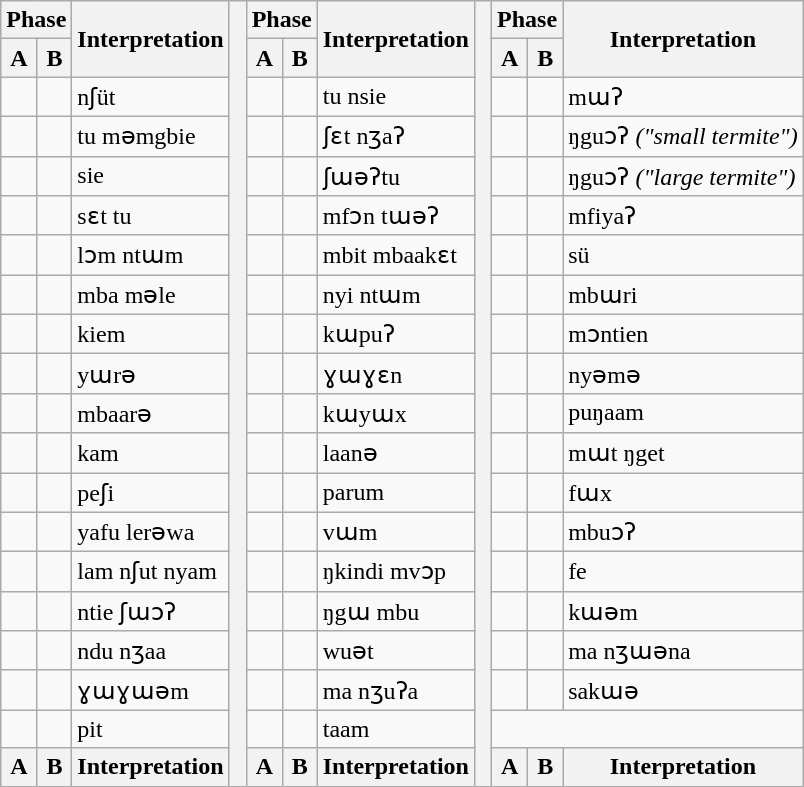<table class="wikitable Unicode mw-collapsible mw-collapsed" style="border-collapse:collapse;">
<tr>
<th colspan="2">Phase</th>
<th rowspan="2">Interpretation</th>
<th rowspan="20"> </th>
<th colspan="2">Phase</th>
<th rowspan="2">Interpretation</th>
<th rowspan="20"> </th>
<th colspan="2">Phase</th>
<th rowspan="2">Interpretation</th>
</tr>
<tr>
<th>A</th>
<th>B</th>
<th>A</th>
<th>B</th>
<th>A</th>
<th>B</th>
</tr>
<tr>
<td></td>
<td></td>
<td>nʃüt</td>
<td></td>
<td></td>
<td>tu nsie</td>
<td></td>
<td></td>
<td>mɯʔ</td>
</tr>
<tr>
<td></td>
<td></td>
<td>tu məmgbie</td>
<td></td>
<td></td>
<td>ʃɛt nʒaʔ</td>
<td></td>
<td></td>
<td>ŋguɔʔ <em>("small termite")</em></td>
</tr>
<tr>
<td></td>
<td></td>
<td>sie</td>
<td></td>
<td></td>
<td>ʃɯəʔtu</td>
<td></td>
<td></td>
<td>ŋguɔʔ <em>("large termite")</em></td>
</tr>
<tr>
<td></td>
<td></td>
<td>sɛt tu</td>
<td></td>
<td></td>
<td>mfɔn tɯəʔ</td>
<td></td>
<td></td>
<td>mfiyaʔ</td>
</tr>
<tr>
<td></td>
<td></td>
<td>lɔm ntɯm</td>
<td></td>
<td></td>
<td>mbit mbaakɛt</td>
<td></td>
<td></td>
<td>sü</td>
</tr>
<tr>
<td></td>
<td></td>
<td>mba məle</td>
<td></td>
<td></td>
<td>nyi ntɯm</td>
<td></td>
<td></td>
<td>mbɯri</td>
</tr>
<tr>
<td></td>
<td></td>
<td>kiem</td>
<td></td>
<td></td>
<td>kɯpuʔ</td>
<td></td>
<td></td>
<td>mɔntien</td>
</tr>
<tr>
<td></td>
<td></td>
<td>yɯrə</td>
<td></td>
<td></td>
<td>ɣɯɣɛn</td>
<td></td>
<td></td>
<td>nyəmə</td>
</tr>
<tr>
<td></td>
<td></td>
<td>mbaarə</td>
<td></td>
<td></td>
<td>kɯyɯx</td>
<td></td>
<td></td>
<td>puŋaam</td>
</tr>
<tr>
<td></td>
<td></td>
<td>kam</td>
<td></td>
<td></td>
<td>laanə</td>
<td></td>
<td></td>
<td>mɯt ŋget</td>
</tr>
<tr>
<td></td>
<td></td>
<td>peʃi</td>
<td></td>
<td></td>
<td>parum</td>
<td></td>
<td></td>
<td>fɯx</td>
</tr>
<tr>
<td></td>
<td></td>
<td>yafu lerəwa</td>
<td></td>
<td></td>
<td>vɯm</td>
<td></td>
<td></td>
<td>mbuɔʔ</td>
</tr>
<tr>
<td></td>
<td></td>
<td>lam nʃut nyam</td>
<td></td>
<td></td>
<td>ŋkindi mvɔp</td>
<td></td>
<td></td>
<td>fe</td>
</tr>
<tr>
<td></td>
<td></td>
<td>ntie ʃɯɔʔ</td>
<td></td>
<td></td>
<td>ŋgɯ mbu</td>
<td></td>
<td></td>
<td>kɯəm</td>
</tr>
<tr>
<td></td>
<td></td>
<td>ndu nʒaa</td>
<td></td>
<td></td>
<td>wuət</td>
<td></td>
<td></td>
<td>ma nʒɯəna</td>
</tr>
<tr>
<td></td>
<td></td>
<td>ɣɯɣɯəm</td>
<td></td>
<td></td>
<td>ma nʒuʔa</td>
<td></td>
<td></td>
<td>sakɯə</td>
</tr>
<tr>
<td></td>
<td></td>
<td>pit</td>
<td></td>
<td></td>
<td>taam</td>
</tr>
<tr>
<th>A</th>
<th>B</th>
<th>Interpretation</th>
<th>A</th>
<th>B</th>
<th>Interpretation</th>
<th>A</th>
<th>B</th>
<th>Interpretation</th>
</tr>
</table>
